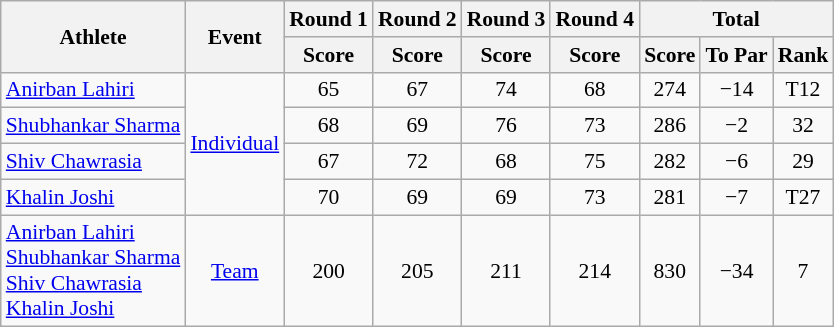<table class=wikitable style="text-align:center; font-size:90%">
<tr>
<th rowspan="2">Athlete</th>
<th rowspan="2">Event</th>
<th>Round 1</th>
<th>Round 2</th>
<th>Round 3</th>
<th>Round 4</th>
<th colspan="3">Total</th>
</tr>
<tr>
<th>Score</th>
<th>Score</th>
<th>Score</th>
<th>Score</th>
<th>Score</th>
<th>To Par</th>
<th>Rank</th>
</tr>
<tr>
<td style="text-align:left"><a href='#'>Anirban Lahiri</a></td>
<td rowspan="4"><a href='#'>Individual</a></td>
<td>65</td>
<td>67</td>
<td>74</td>
<td>68</td>
<td>274</td>
<td>−14</td>
<td>T12</td>
</tr>
<tr>
<td style="text-align:left"><a href='#'>Shubhankar Sharma</a></td>
<td>68</td>
<td>69</td>
<td>76</td>
<td>73</td>
<td>286</td>
<td>−2</td>
<td>32</td>
</tr>
<tr>
<td style="text-align:left"><a href='#'>Shiv Chawrasia</a></td>
<td>67</td>
<td>72</td>
<td>68</td>
<td>75</td>
<td>282</td>
<td>−6</td>
<td>29</td>
</tr>
<tr>
<td style="text-align:left"><a href='#'>Khalin Joshi</a></td>
<td>70</td>
<td>69</td>
<td>69</td>
<td>73</td>
<td>281</td>
<td>−7</td>
<td>T27</td>
</tr>
<tr>
<td style="text-align:left"><a href='#'>Anirban Lahiri</a><br><a href='#'>Shubhankar Sharma</a><br><a href='#'>Shiv Chawrasia</a><br><a href='#'>Khalin Joshi</a></td>
<td><a href='#'>Team</a></td>
<td>200</td>
<td>205</td>
<td>211</td>
<td>214</td>
<td>830</td>
<td>−34</td>
<td>7</td>
</tr>
</table>
